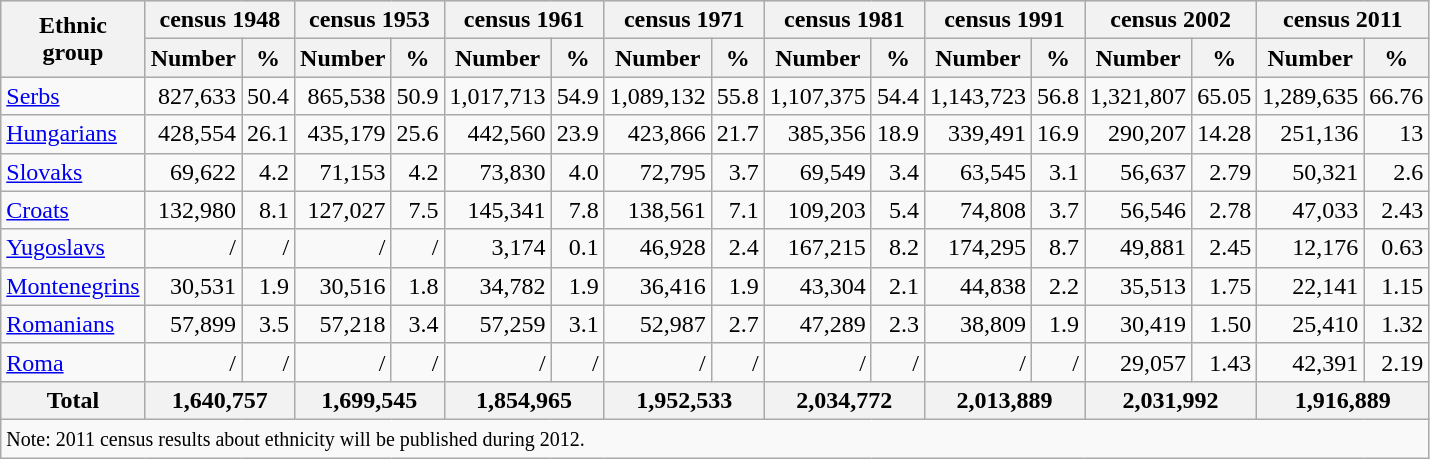<table class="wikitable">
<tr bgcolor="#e0e0e0">
<th rowspan="2">Ethnic<br>group</th>
<th colspan="2">census 1948</th>
<th colspan="2">census 1953</th>
<th colspan="2">census 1961</th>
<th colspan="2">census 1971</th>
<th colspan="2">census 1981</th>
<th colspan="2">census 1991</th>
<th colspan="2">census 2002</th>
<th colspan="2">census 2011</th>
</tr>
<tr bgcolor="#e0e0e0">
<th>Number</th>
<th>%</th>
<th>Number</th>
<th>%</th>
<th>Number</th>
<th>%</th>
<th>Number</th>
<th>%</th>
<th>Number</th>
<th>%</th>
<th>Number</th>
<th>%</th>
<th>Number</th>
<th>%</th>
<th>Number</th>
<th>%</th>
</tr>
<tr>
<td><a href='#'>Serbs</a></td>
<td align="right">827,633</td>
<td align="right">50.4</td>
<td align="right">865,538</td>
<td align="right">50.9</td>
<td align="right">1,017,713</td>
<td align="right">54.9</td>
<td align="right">1,089,132</td>
<td align="right">55.8</td>
<td align="right">1,107,375</td>
<td align="right">54.4</td>
<td align="right">1,143,723</td>
<td align="right">56.8</td>
<td align="right">1,321,807</td>
<td align="right">65.05</td>
<td align="right">1,289,635</td>
<td align="right">66.76</td>
</tr>
<tr>
<td><a href='#'>Hungarians</a></td>
<td align="right">428,554</td>
<td align="right">26.1</td>
<td align="right">435,179</td>
<td align="right">25.6</td>
<td align="right">442,560</td>
<td align="right">23.9</td>
<td align="right">423,866</td>
<td align="right">21.7</td>
<td align="right">385,356</td>
<td align="right">18.9</td>
<td align="right">339,491</td>
<td align="right">16.9</td>
<td align="right">290,207</td>
<td align="right">14.28</td>
<td align="right">251,136</td>
<td align="right">13</td>
</tr>
<tr>
<td><a href='#'>Slovaks</a></td>
<td align="right">69,622</td>
<td align="right">4.2</td>
<td align="right">71,153</td>
<td align="right">4.2</td>
<td align="right">73,830</td>
<td align="right">4.0</td>
<td align="right">72,795</td>
<td align="right">3.7</td>
<td align="right">69,549</td>
<td align="right">3.4</td>
<td align="right">63,545</td>
<td align="right">3.1</td>
<td align="right">56,637</td>
<td align="right">2.79</td>
<td align="right">50,321</td>
<td align="right">2.6</td>
</tr>
<tr>
<td><a href='#'>Croats</a></td>
<td align="right">132,980</td>
<td align="right">8.1</td>
<td align="right">127,027</td>
<td align="right">7.5</td>
<td align="right">145,341</td>
<td align="right">7.8</td>
<td align="right">138,561</td>
<td align="right">7.1</td>
<td align="right">109,203</td>
<td align="right">5.4</td>
<td align="right">74,808</td>
<td align="right">3.7</td>
<td align="right">56,546</td>
<td align="right">2.78</td>
<td align="right">47,033</td>
<td align="right">2.43</td>
</tr>
<tr>
<td><a href='#'>Yugoslavs</a></td>
<td align="right">/</td>
<td align="right">/</td>
<td align="right">/</td>
<td align="right">/</td>
<td align="right">3,174</td>
<td align="right">0.1</td>
<td align="right">46,928</td>
<td align="right">2.4</td>
<td align="right">167,215</td>
<td align="right">8.2</td>
<td align="right">174,295</td>
<td align="right">8.7</td>
<td align="right">49,881</td>
<td align="right">2.45</td>
<td align="right">12,176</td>
<td align="right">0.63</td>
</tr>
<tr>
<td><a href='#'>Montenegrins</a></td>
<td align="right">30,531</td>
<td align="right">1.9</td>
<td align="right">30,516</td>
<td align="right">1.8</td>
<td align="right">34,782</td>
<td align="right">1.9</td>
<td align="right">36,416</td>
<td align="right">1.9</td>
<td align="right">43,304</td>
<td align="right">2.1</td>
<td align="right">44,838</td>
<td align="right">2.2</td>
<td align="right">35,513</td>
<td align="right">1.75</td>
<td align="right">22,141</td>
<td align="right">1.15</td>
</tr>
<tr>
<td><a href='#'>Romanians</a></td>
<td align="right">57,899</td>
<td align="right">3.5</td>
<td align="right">57,218</td>
<td align="right">3.4</td>
<td align="right">57,259</td>
<td align="right">3.1</td>
<td align="right">52,987</td>
<td align="right">2.7</td>
<td align="right">47,289</td>
<td align="right">2.3</td>
<td align="right">38,809</td>
<td align="right">1.9</td>
<td align="right">30,419</td>
<td align="right">1.50</td>
<td align="right">25,410</td>
<td align="right">1.32</td>
</tr>
<tr>
<td><a href='#'>Roma</a></td>
<td align="right">/</td>
<td align="right">/</td>
<td align="right">/</td>
<td align="right">/</td>
<td align="right">/</td>
<td align="right">/</td>
<td align="right">/</td>
<td align="right">/</td>
<td align="right">/</td>
<td align="right">/</td>
<td align="right">/</td>
<td align="right">/</td>
<td align="right">29,057</td>
<td align="right">1.43</td>
<td align="right">42,391</td>
<td align="right">2.19</td>
</tr>
<tr bgcolor="#e0e0e0">
<th align="left">Total</th>
<th colspan="2">1,640,757</th>
<th colspan="2">1,699,545</th>
<th colspan="2">1,854,965</th>
<th colspan="2">1,952,533</th>
<th colspan="2">2,034,772</th>
<th colspan="2">2,013,889</th>
<th colspan="2">2,031,992</th>
<th colspan="2">1,916,889</th>
</tr>
<tr>
<td colspan="19"><small>Note: 2011 census results about ethnicity will be published during 2012.</small></td>
</tr>
</table>
